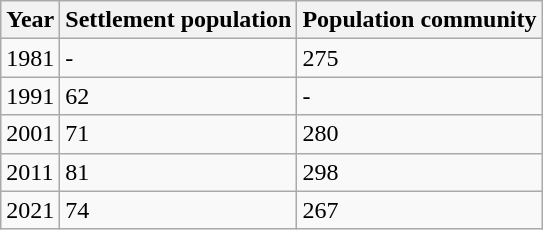<table class=wikitable>
<tr>
<th>Year</th>
<th>Settlement population</th>
<th>Population community</th>
</tr>
<tr>
<td>1981</td>
<td>-</td>
<td>275</td>
</tr>
<tr>
<td>1991</td>
<td>62</td>
<td>-</td>
</tr>
<tr>
<td>2001</td>
<td>71</td>
<td>280</td>
</tr>
<tr>
<td>2011</td>
<td>81</td>
<td>298</td>
</tr>
<tr>
<td>2021</td>
<td>74</td>
<td>267</td>
</tr>
</table>
